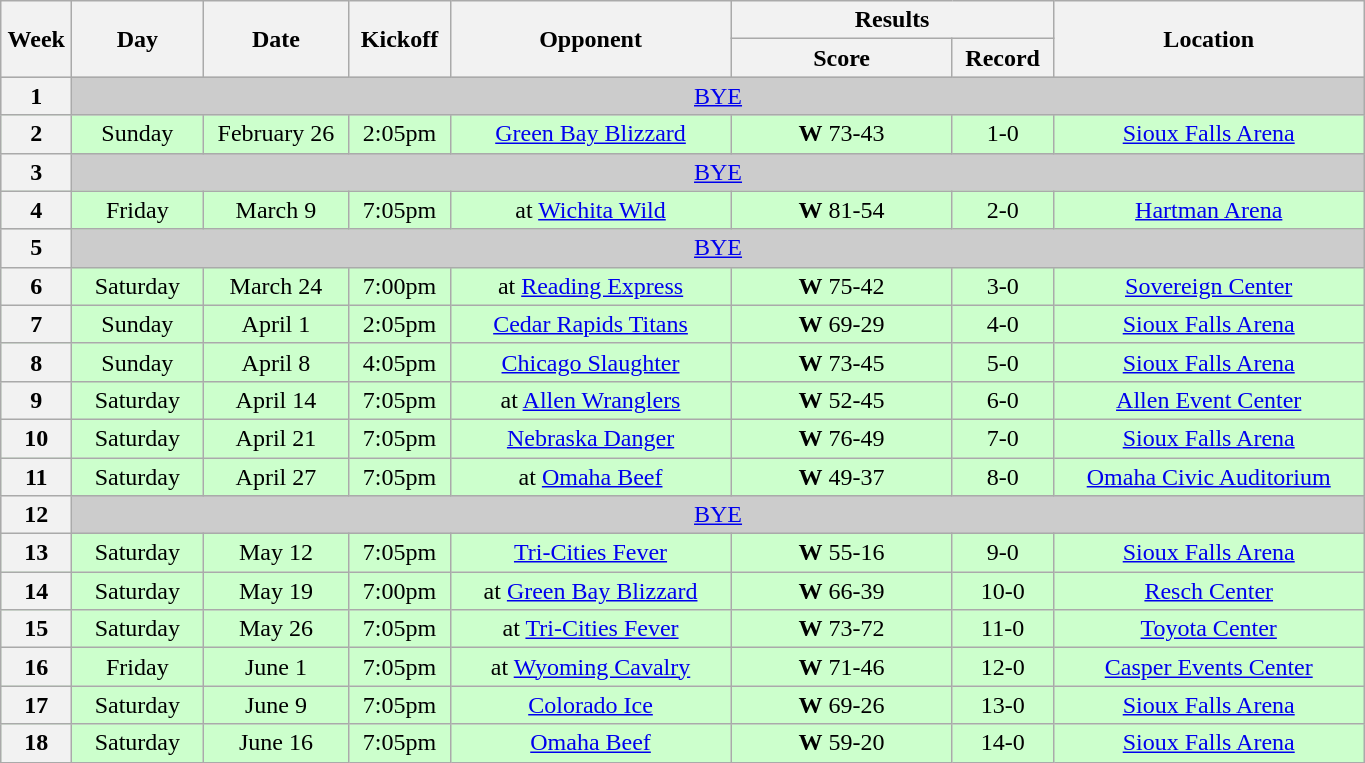<table class="wikitable">
<tr>
<th rowspan="2" width="40">Week</th>
<th rowspan="2" width="80">Day</th>
<th rowspan="2" width="90">Date</th>
<th rowspan="2" width="60">Kickoff</th>
<th rowspan="2" width="180">Opponent</th>
<th colspan="2" width="200">Results</th>
<th rowspan="2" width="200">Location</th>
</tr>
<tr>
<th width="140">Score</th>
<th width="60">Record</th>
</tr>
<tr align="center" bgcolor="#CCCCCC">
<th>1</th>
<td colSpan=7><a href='#'>BYE</a></td>
</tr>
<tr align="center" bgcolor="#CCFFCC">
<th>2</th>
<td>Sunday</td>
<td>February 26</td>
<td>2:05pm</td>
<td><a href='#'>Green Bay Blizzard</a></td>
<td><strong>W</strong> 73-43</td>
<td>1-0</td>
<td><a href='#'>Sioux Falls Arena</a></td>
</tr>
<tr align="center" bgcolor="#CCCCCC">
<th>3</th>
<td colSpan=7><a href='#'>BYE</a></td>
</tr>
<tr align="center" bgcolor="#CCFFCC">
<th>4</th>
<td>Friday</td>
<td>March 9</td>
<td>7:05pm</td>
<td>at <a href='#'>Wichita Wild</a></td>
<td><strong>W</strong> 81-54</td>
<td>2-0</td>
<td><a href='#'>Hartman Arena</a></td>
</tr>
<tr align="center" bgcolor="#CCCCCC">
<th>5</th>
<td colSpan=7><a href='#'>BYE</a></td>
</tr>
<tr align="center" bgcolor="#CCFFCC">
<th>6</th>
<td>Saturday</td>
<td>March 24</td>
<td>7:00pm</td>
<td>at <a href='#'>Reading Express</a></td>
<td><strong>W</strong> 75-42</td>
<td>3-0</td>
<td><a href='#'>Sovereign Center</a></td>
</tr>
<tr align="center" bgcolor="#CCFFCC">
<th>7</th>
<td>Sunday</td>
<td>April 1</td>
<td>2:05pm</td>
<td><a href='#'>Cedar Rapids Titans</a></td>
<td><strong>W</strong> 69-29</td>
<td>4-0</td>
<td><a href='#'>Sioux Falls Arena</a></td>
</tr>
<tr align="center" bgcolor="#CCFFCC">
<th>8</th>
<td>Sunday</td>
<td>April 8</td>
<td>4:05pm</td>
<td><a href='#'>Chicago Slaughter</a></td>
<td><strong>W</strong> 73-45</td>
<td>5-0</td>
<td><a href='#'>Sioux Falls Arena</a></td>
</tr>
<tr align="center" bgcolor="#CCFFCC">
<th>9</th>
<td>Saturday</td>
<td>April 14</td>
<td>7:05pm</td>
<td>at <a href='#'>Allen Wranglers</a></td>
<td><strong>W</strong> 52-45</td>
<td>6-0</td>
<td><a href='#'>Allen Event Center</a></td>
</tr>
<tr align="center" bgcolor="#CCFFCC">
<th>10</th>
<td>Saturday</td>
<td>April 21</td>
<td>7:05pm</td>
<td><a href='#'>Nebraska Danger</a></td>
<td><strong>W</strong> 76-49</td>
<td>7-0</td>
<td><a href='#'>Sioux Falls Arena</a></td>
</tr>
<tr align="center" bgcolor="#CCFFCC">
<th>11</th>
<td>Saturday</td>
<td>April 27</td>
<td>7:05pm</td>
<td>at <a href='#'>Omaha Beef</a></td>
<td><strong>W</strong> 49-37</td>
<td>8-0</td>
<td><a href='#'>Omaha Civic Auditorium</a></td>
</tr>
<tr align="center" bgcolor="#CCCCCC">
<th>12</th>
<td colSpan=7><a href='#'>BYE</a></td>
</tr>
<tr align="center" bgcolor="#CCFFCC">
<th>13</th>
<td>Saturday</td>
<td>May 12</td>
<td>7:05pm</td>
<td><a href='#'>Tri-Cities Fever</a></td>
<td><strong>W</strong> 55-16</td>
<td>9-0</td>
<td><a href='#'>Sioux Falls Arena</a></td>
</tr>
<tr align="center" bgcolor="#CCFFCC">
<th>14</th>
<td>Saturday</td>
<td>May 19</td>
<td>7:00pm</td>
<td>at <a href='#'>Green Bay Blizzard</a></td>
<td><strong>W</strong> 66-39</td>
<td>10-0</td>
<td><a href='#'>Resch Center</a></td>
</tr>
<tr align="center" bgcolor="#CCFFCC">
<th>15</th>
<td>Saturday</td>
<td>May 26</td>
<td>7:05pm</td>
<td>at <a href='#'>Tri-Cities Fever</a></td>
<td><strong>W</strong> 73-72</td>
<td>11-0</td>
<td><a href='#'>Toyota Center</a></td>
</tr>
<tr align="center" bgcolor="#CCFFCC">
<th>16</th>
<td>Friday</td>
<td>June 1</td>
<td>7:05pm</td>
<td>at <a href='#'>Wyoming Cavalry</a></td>
<td><strong>W</strong> 71-46</td>
<td>12-0</td>
<td><a href='#'>Casper Events Center</a></td>
</tr>
<tr align="center" bgcolor="#CCFFCC">
<th>17</th>
<td>Saturday</td>
<td>June 9</td>
<td>7:05pm</td>
<td><a href='#'>Colorado Ice</a></td>
<td><strong>W</strong> 69-26</td>
<td>13-0</td>
<td><a href='#'>Sioux Falls Arena</a></td>
</tr>
<tr align="center" bgcolor="#CCFFCC">
<th>18</th>
<td>Saturday</td>
<td>June 16</td>
<td>7:05pm</td>
<td><a href='#'>Omaha Beef</a></td>
<td><strong>W</strong> 59-20</td>
<td>14-0</td>
<td><a href='#'>Sioux Falls Arena</a></td>
</tr>
</table>
